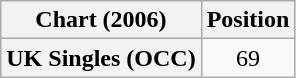<table class="wikitable plainrowheaders" style="text-align:center">
<tr>
<th>Chart (2006)</th>
<th>Position</th>
</tr>
<tr>
<th scope="row">UK Singles (OCC)</th>
<td>69</td>
</tr>
</table>
